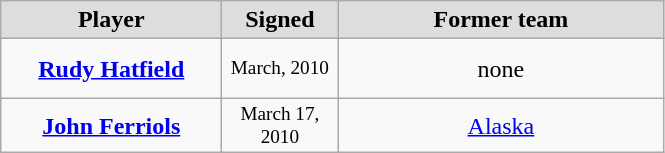<table class="wikitable" style="text-align: center">
<tr align="center" bgcolor="#dddddd">
<td style="width:140px"><strong>Player</strong></td>
<td style="width:70px"><strong>Signed</strong></td>
<td style="width:210px"><strong>Former team</strong></td>
</tr>
<tr style="height:40px">
<td><strong><a href='#'>Rudy Hatfield</a></strong></td>
<td style="font-size: 80%">March, 2010</td>
<td>none</td>
</tr>
<tr>
<td><strong><a href='#'>John Ferriols</a></strong></td>
<td style="font-size: 80%">March 17, 2010</td>
<td><a href='#'>Alaska</a></td>
</tr>
</table>
